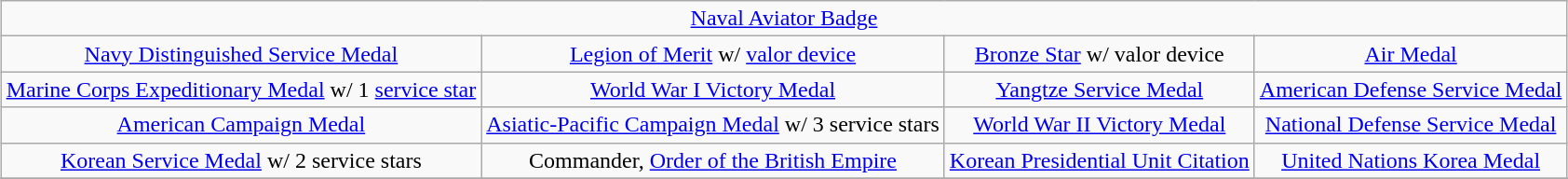<table class="wikitable" style="margin:1em auto; text-align:center;">
<tr>
<td colspan="4"><a href='#'>Naval Aviator Badge</a></td>
</tr>
<tr>
<td><a href='#'>Navy Distinguished Service Medal</a></td>
<td><a href='#'>Legion of Merit</a> w/ <a href='#'>valor device</a></td>
<td><a href='#'>Bronze Star</a> w/ valor device</td>
<td><a href='#'>Air Medal</a></td>
</tr>
<tr>
<td><a href='#'>Marine Corps Expeditionary Medal</a> w/ 1 <a href='#'>service star</a></td>
<td><a href='#'>World War I Victory Medal</a></td>
<td><a href='#'>Yangtze Service Medal</a></td>
<td><a href='#'>American Defense Service Medal</a></td>
</tr>
<tr>
<td><a href='#'>American Campaign Medal</a></td>
<td><a href='#'>Asiatic-Pacific Campaign Medal</a> w/ 3 service stars</td>
<td><a href='#'>World War II Victory Medal</a></td>
<td><a href='#'>National Defense Service Medal</a></td>
</tr>
<tr>
<td><a href='#'>Korean Service Medal</a> w/ 2 service stars</td>
<td>Commander, <a href='#'>Order of the British Empire</a></td>
<td><a href='#'>Korean Presidential Unit Citation</a></td>
<td><a href='#'>United Nations Korea Medal</a></td>
</tr>
<tr>
</tr>
</table>
